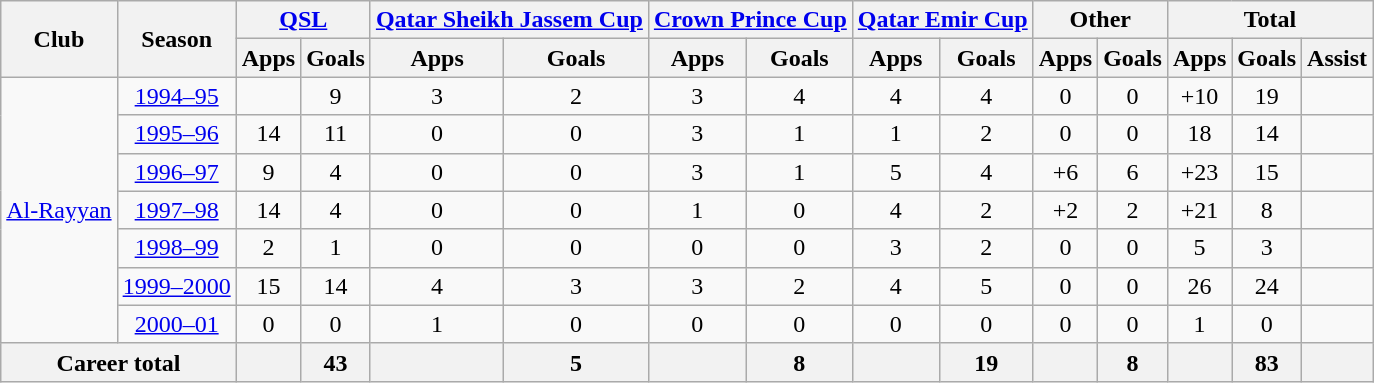<table class="wikitable" style="text-align: center">
<tr>
<th rowspan="2">Club</th>
<th rowspan="2">Season</th>
<th colspan="2"><a href='#'>QSL</a></th>
<th colspan="2"><a href='#'>Qatar Sheikh Jassem Cup</a></th>
<th colspan="2"><a href='#'>Crown Prince Cup</a></th>
<th colspan="2"><a href='#'>Qatar Emir Cup</a></th>
<th colspan="2">Other</th>
<th colspan="3">Total</th>
</tr>
<tr>
<th>Apps</th>
<th>Goals</th>
<th>Apps</th>
<th>Goals</th>
<th>Apps</th>
<th>Goals</th>
<th>Apps</th>
<th>Goals</th>
<th>Apps</th>
<th>Goals</th>
<th>Apps</th>
<th>Goals</th>
<th>Assist</th>
</tr>
<tr>
<td rowspan="7"><a href='#'>Al-Rayyan</a></td>
<td><a href='#'>1994–95</a></td>
<td></td>
<td>9</td>
<td>3</td>
<td>2</td>
<td>3</td>
<td>4</td>
<td>4</td>
<td>4</td>
<td>0</td>
<td>0</td>
<td>+10</td>
<td>19</td>
<td></td>
</tr>
<tr>
<td><a href='#'>1995–96</a></td>
<td>14</td>
<td>11</td>
<td>0</td>
<td>0</td>
<td>3</td>
<td>1</td>
<td>1</td>
<td>2</td>
<td>0</td>
<td>0</td>
<td>18</td>
<td>14</td>
<td></td>
</tr>
<tr>
<td><a href='#'>1996–97</a></td>
<td>9</td>
<td>4</td>
<td>0</td>
<td>0</td>
<td>3</td>
<td>1</td>
<td>5</td>
<td>4</td>
<td>+6</td>
<td>6</td>
<td>+23</td>
<td>15</td>
<td></td>
</tr>
<tr>
<td><a href='#'>1997–98</a></td>
<td>14</td>
<td>4</td>
<td>0</td>
<td>0</td>
<td>1</td>
<td>0</td>
<td>4</td>
<td>2</td>
<td>+2</td>
<td>2</td>
<td>+21</td>
<td>8</td>
<td></td>
</tr>
<tr>
<td><a href='#'>1998–99</a></td>
<td>2</td>
<td>1</td>
<td>0</td>
<td>0</td>
<td>0</td>
<td>0</td>
<td>3</td>
<td>2</td>
<td>0</td>
<td>0</td>
<td>5</td>
<td>3</td>
<td></td>
</tr>
<tr>
<td><a href='#'>1999–2000</a></td>
<td>15</td>
<td>14</td>
<td>4</td>
<td>3</td>
<td>3</td>
<td>2</td>
<td>4</td>
<td>5</td>
<td>0</td>
<td>0</td>
<td>26</td>
<td>24</td>
<td></td>
</tr>
<tr>
<td><a href='#'>2000–01</a></td>
<td>0</td>
<td>0</td>
<td>1</td>
<td>0</td>
<td>0</td>
<td>0</td>
<td>0</td>
<td>0</td>
<td>0</td>
<td>0</td>
<td>1</td>
<td>0</td>
<td></td>
</tr>
<tr>
<th colspan="2">Career total</th>
<th></th>
<th>43</th>
<th></th>
<th>5</th>
<th></th>
<th>8</th>
<th></th>
<th>19</th>
<th></th>
<th>8</th>
<th></th>
<th>83</th>
<th></th>
</tr>
</table>
